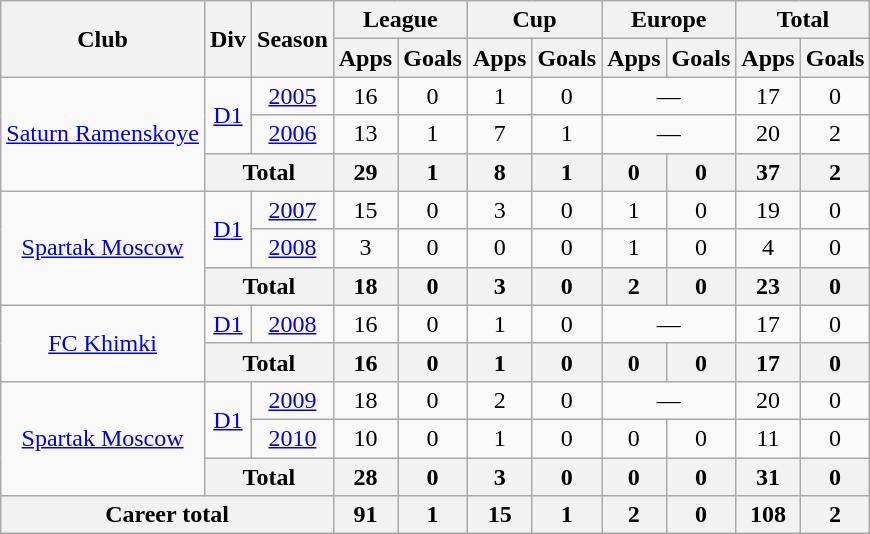<table class="wikitable" style="text-align: center;">
<tr>
<th rowspan="2">Club</th>
<th rowspan="2">Div</th>
<th rowspan="2">Season</th>
<th colspan="2">League</th>
<th colspan="2">Cup</th>
<th colspan="2">Europe</th>
<th colspan="2">Total</th>
</tr>
<tr>
<th>Apps</th>
<th>Goals</th>
<th>Apps</th>
<th>Goals</th>
<th>Apps</th>
<th>Goals</th>
<th>Apps</th>
<th>Goals</th>
</tr>
<tr>
<td rowspan="3" valign="center"> <a href='#'>Saturn Ramenskoye</a></td>
<td rowspan="2"><a href='#'>D1</a></td>
<td><a href='#'>2005</a></td>
<td>16</td>
<td>0</td>
<td>1</td>
<td>0</td>
<td colspan="2">—</td>
<td>17</td>
<td>0</td>
</tr>
<tr>
<td><a href='#'>2006</a></td>
<td>13</td>
<td>1</td>
<td>7</td>
<td>1</td>
<td colspan="2">—</td>
<td>20</td>
<td>2</td>
</tr>
<tr>
<th colspan="2">Total</th>
<th>29</th>
<th>1</th>
<th>8</th>
<th>1</th>
<th>0</th>
<th>0</th>
<th>37</th>
<th>2</th>
</tr>
<tr>
<td rowspan="3" valign="center"> <a href='#'>Spartak Moscow</a></td>
<td rowspan="2"><a href='#'>D1</a></td>
<td><a href='#'>2007</a></td>
<td>15</td>
<td>0</td>
<td>3</td>
<td>0</td>
<td>1</td>
<td>0</td>
<td>19</td>
<td>0</td>
</tr>
<tr>
<td><a href='#'>2008</a></td>
<td>3</td>
<td>0</td>
<td>0</td>
<td>0</td>
<td>1</td>
<td>0</td>
<td>4</td>
<td>0</td>
</tr>
<tr>
<th colspan="2">Total</th>
<th>18</th>
<th>0</th>
<th>3</th>
<th>0</th>
<th>2</th>
<th>0</th>
<th>23</th>
<th>0</th>
</tr>
<tr>
<td rowspan="2" valign="center"> <a href='#'>FC Khimki</a></td>
<td rowspan="1"><a href='#'>D1</a></td>
<td><a href='#'>2008</a></td>
<td>16</td>
<td>0</td>
<td>1</td>
<td>0</td>
<td colspan=2>—</td>
<td>17</td>
<td>0</td>
</tr>
<tr>
<th colspan="2">Total</th>
<th>16</th>
<th>0</th>
<th>1</th>
<th>0</th>
<th>0</th>
<th>0</th>
<th>17</th>
<th>0</th>
</tr>
<tr>
<td rowspan="3" valign="center"> <a href='#'>Spartak Moscow</a></td>
<td rowspan="2"><a href='#'>D1</a></td>
<td><a href='#'>2009</a></td>
<td>18</td>
<td>0</td>
<td>2</td>
<td>0</td>
<td colspan=2>—</td>
<td>20</td>
<td>0</td>
</tr>
<tr>
<td><a href='#'>2010</a></td>
<td>10</td>
<td>0</td>
<td>1</td>
<td>0</td>
<td>0</td>
<td>0</td>
<td>11</td>
<td>0</td>
</tr>
<tr>
<th colspan="2">Total</th>
<th>28</th>
<th>0</th>
<th>3</th>
<th>0</th>
<th>0</th>
<th>0</th>
<th>31</th>
<th>0</th>
</tr>
<tr>
<th colspan="3">Career total</th>
<th>91</th>
<th>1</th>
<th>15</th>
<th>1</th>
<th>2</th>
<th>0</th>
<th>108</th>
<th>2</th>
</tr>
</table>
